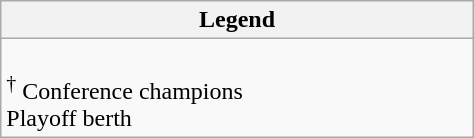<table class="wikitable" style="margin:1em auto; width:25%;">
<tr>
<th colspan=2>Legend</th>
</tr>
<tr>
<td><br> <sup>†</sup> Conference champions<br>
 Playoff berth<br></td>
</tr>
</table>
